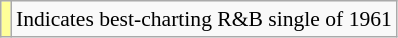<table class="wikitable" style="font-size:90%;">
<tr>
<td style="background-color:#FFFF99"></td>
<td>Indicates best-charting R&B single of 1961</td>
</tr>
</table>
